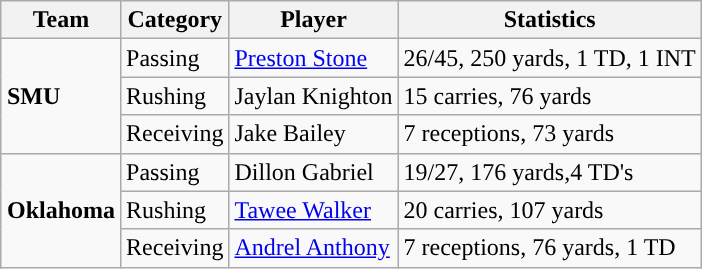<table class="wikitable" style="float: right;">
<tr>
<th>Team</th>
<th>Category</th>
<th>Player</th>
<th>Statistics</th>
</tr>
<tr>
<td rowspan=3><strong>SMU</strong></td>
<td>Passing</td>
<td><a href='#'>Preston Stone</a></td>
<td>26/45, 250 yards, 1 TD, 1 INT</td>
</tr>
<tr>
<td>Rushing</td>
<td>Jaylan Knighton</td>
<td>15 carries, 76 yards</td>
</tr>
<tr>
<td>Receiving</td>
<td>Jake Bailey</td>
<td>7 receptions, 73 yards</td>
</tr>
<tr>
<td rowspan=3><strong>Oklahoma</strong></td>
<td>Passing</td>
<td>Dillon Gabriel</td>
<td>19/27, 176 yards,4 TD's</td>
</tr>
<tr>
<td>Rushing</td>
<td><a href='#'>Tawee Walker</a></td>
<td>20 carries, 107 yards</td>
</tr>
<tr>
<td>Receiving</td>
<td><a href='#'>Andrel Anthony</a></td>
<td>7 receptions, 76 yards, 1 TD</td>
</tr>
</table>
